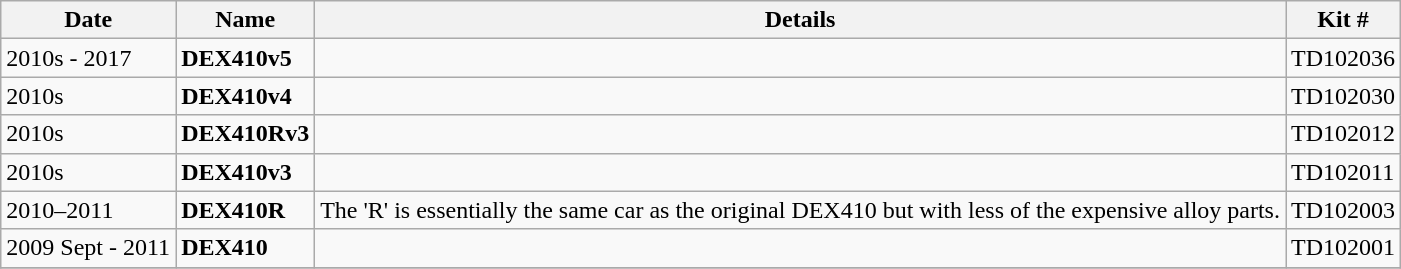<table class="wikitable">
<tr>
<th>Date</th>
<th>Name</th>
<th>Details</th>
<th>Kit #</th>
</tr>
<tr>
<td>2010s - 2017</td>
<td><strong>DEX410v5</strong></td>
<td></td>
<td>TD102036</td>
</tr>
<tr>
<td>2010s</td>
<td><strong>DEX410v4</strong></td>
<td></td>
<td>TD102030</td>
</tr>
<tr>
<td>2010s</td>
<td><strong>DEX410Rv3</strong></td>
<td></td>
<td>TD102012</td>
</tr>
<tr>
<td>2010s</td>
<td><strong>DEX410v3</strong></td>
<td></td>
<td>TD102011</td>
</tr>
<tr>
<td>2010–2011</td>
<td><strong>DEX410R</strong></td>
<td>The 'R' is essentially the same car as the original DEX410 but with less of the expensive alloy parts.</td>
<td>TD102003</td>
</tr>
<tr>
<td>2009 Sept - 2011</td>
<td><strong>DEX410</strong></td>
<td></td>
<td>TD102001</td>
</tr>
<tr>
</tr>
</table>
